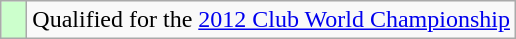<table class="wikitable" style="text-align: left;">
<tr>
<td width=10px bgcolor=#ccffcc></td>
<td>Qualified for the <a href='#'>2012 Club World Championship</a></td>
</tr>
</table>
